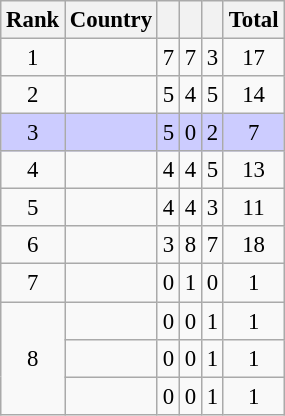<table class="wikitable" style="text-align: center; font-size: 95%">
<tr>
<th>Rank</th>
<th>Country</th>
<th></th>
<th></th>
<th></th>
<th>Total</th>
</tr>
<tr>
<td>1</td>
<td style="text-align: left"></td>
<td>7</td>
<td>7</td>
<td>3</td>
<td>17</td>
</tr>
<tr>
<td>2</td>
<td style="text-align: left"></td>
<td>5</td>
<td>4</td>
<td>5</td>
<td>14</td>
</tr>
<tr style="background: #ccccff">
<td>3</td>
<td style="text-align: left"></td>
<td>5</td>
<td>0</td>
<td>2</td>
<td>7</td>
</tr>
<tr>
<td>4</td>
<td style="text-align: left"></td>
<td>4</td>
<td>4</td>
<td>5</td>
<td>13</td>
</tr>
<tr>
<td>5</td>
<td style="text-align: left"></td>
<td>4</td>
<td>4</td>
<td>3</td>
<td>11</td>
</tr>
<tr>
<td>6</td>
<td style="text-align: left"></td>
<td>3</td>
<td>8</td>
<td>7</td>
<td>18</td>
</tr>
<tr>
<td>7</td>
<td style="text-align: left"></td>
<td>0</td>
<td>1</td>
<td>0</td>
<td>1</td>
</tr>
<tr>
<td rowspan=3>8</td>
<td style="text-align: left"></td>
<td>0</td>
<td>0</td>
<td>1</td>
<td>1</td>
</tr>
<tr>
<td style="text-align: left"></td>
<td>0</td>
<td>0</td>
<td>1</td>
<td>1</td>
</tr>
<tr>
<td style="text-align: left"></td>
<td>0</td>
<td>0</td>
<td>1</td>
<td>1</td>
</tr>
</table>
